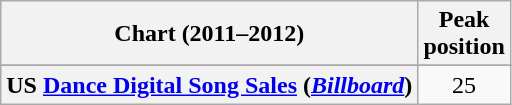<table class="wikitable sortable plainrowheaders" style="text-align:center">
<tr>
<th scope="col">Chart (2011–2012)</th>
<th scope="col">Peak<br>position</th>
</tr>
<tr>
</tr>
<tr>
</tr>
<tr>
<th scope="row">US <a href='#'>Dance Digital Song Sales</a> (<em><a href='#'>Billboard</a></em>)</th>
<td>25</td>
</tr>
</table>
